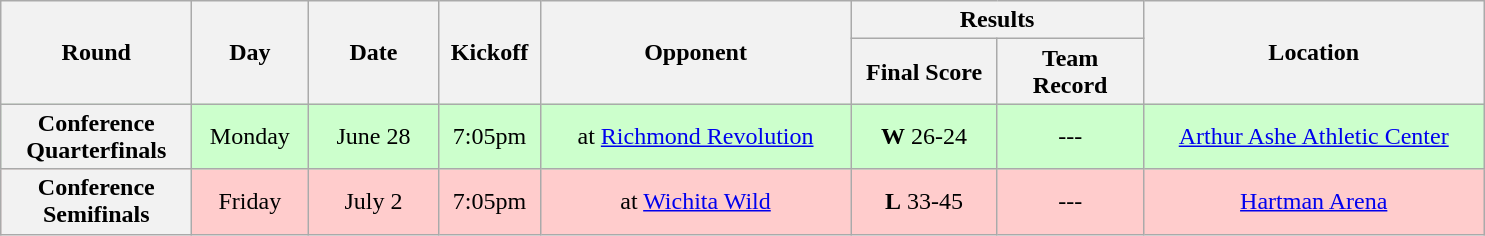<table class="wikitable">
<tr>
<th rowspan="2" width="120">Round</th>
<th rowspan="2" width="70">Day</th>
<th rowspan="2" width="80">Date</th>
<th rowspan="2" width="60">Kickoff</th>
<th rowspan="2" width="200">Opponent</th>
<th colspan="2" width="180">Results</th>
<th rowspan="2" width="220">Location</th>
</tr>
<tr>
<th width="90">Final Score</th>
<th width="90">Team Record</th>
</tr>
<tr align="center" bgcolor="#CCFFCC">
<th>Conference Quarterfinals</th>
<td align="center">Monday</td>
<td align="center">June 28</td>
<td align="center">7:05pm</td>
<td align="center">at <a href='#'>Richmond Revolution</a></td>
<td align="center"><strong>W</strong> 26-24</td>
<td align="center">---</td>
<td align="center"><a href='#'>Arthur Ashe Athletic Center</a></td>
</tr>
<tr align="center" bgcolor="#FFCCCC">
<th>Conference Semifinals</th>
<td align="center">Friday</td>
<td align="center">July 2</td>
<td align="center">7:05pm</td>
<td align="center">at <a href='#'>Wichita Wild</a></td>
<td align="center"><strong>L</strong> 33-45</td>
<td align="center">---</td>
<td align="center"><a href='#'>Hartman Arena</a></td>
</tr>
</table>
